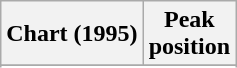<table class="wikitable sortable plainrowheaders">
<tr>
<th>Chart (1995)</th>
<th>Peak<br>position</th>
</tr>
<tr>
</tr>
<tr>
</tr>
</table>
